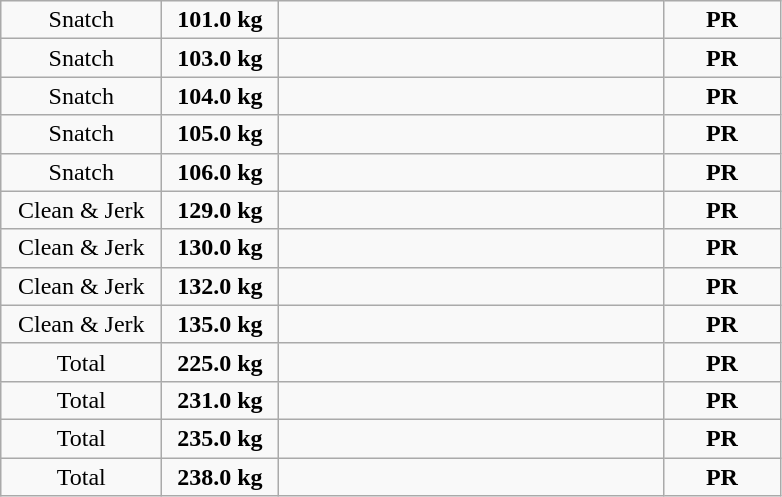<table class = "wikitable" style="text-align:center;">
<tr>
<td width=100>Snatch</td>
<td width=70><strong>101.0 kg</strong></td>
<td width=250 align=left></td>
<td width=70><strong>PR</strong></td>
</tr>
<tr>
<td>Snatch</td>
<td><strong>103.0 kg</strong></td>
<td align=left></td>
<td><strong>PR</strong></td>
</tr>
<tr>
<td>Snatch</td>
<td><strong>104.0 kg</strong></td>
<td align=left></td>
<td><strong>PR</strong></td>
</tr>
<tr>
<td>Snatch</td>
<td><strong>105.0 kg</strong></td>
<td align=left></td>
<td><strong>PR</strong></td>
</tr>
<tr>
<td>Snatch</td>
<td><strong>106.0 kg</strong></td>
<td align=left></td>
<td><strong>PR</strong></td>
</tr>
<tr>
<td>Clean & Jerk</td>
<td><strong>129.0 kg</strong></td>
<td align=left></td>
<td><strong>PR</strong></td>
</tr>
<tr>
<td>Clean & Jerk</td>
<td><strong>130.0 kg</strong></td>
<td align=left></td>
<td><strong>PR</strong></td>
</tr>
<tr>
<td>Clean & Jerk</td>
<td><strong>132.0 kg</strong></td>
<td align=left></td>
<td><strong>PR</strong></td>
</tr>
<tr>
<td>Clean & Jerk</td>
<td><strong>135.0 kg</strong></td>
<td align=left></td>
<td><strong>PR</strong></td>
</tr>
<tr>
<td>Total</td>
<td><strong>225.0 kg</strong></td>
<td align=left></td>
<td><strong>PR</strong></td>
</tr>
<tr>
<td>Total</td>
<td><strong>231.0 kg</strong></td>
<td align=left></td>
<td><strong>PR</strong></td>
</tr>
<tr>
<td>Total</td>
<td><strong>235.0 kg</strong></td>
<td align=left></td>
<td><strong>PR</strong></td>
</tr>
<tr>
<td>Total</td>
<td><strong>238.0 kg</strong></td>
<td align=left></td>
<td><strong>PR</strong></td>
</tr>
</table>
